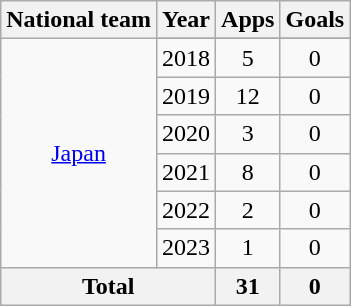<table class="wikitable" style="text-align:center">
<tr>
<th>National team</th>
<th>Year</th>
<th>Apps</th>
<th>Goals</th>
</tr>
<tr>
<td rowspan="7"><a href='#'>Japan</a></td>
</tr>
<tr>
<td>2018</td>
<td>5</td>
<td>0</td>
</tr>
<tr>
<td>2019</td>
<td>12</td>
<td>0</td>
</tr>
<tr>
<td>2020</td>
<td>3</td>
<td>0</td>
</tr>
<tr>
<td>2021</td>
<td>8</td>
<td>0</td>
</tr>
<tr>
<td>2022</td>
<td>2</td>
<td>0</td>
</tr>
<tr>
<td>2023</td>
<td>1</td>
<td>0</td>
</tr>
<tr>
<th colspan="2">Total</th>
<th>31</th>
<th>0</th>
</tr>
</table>
